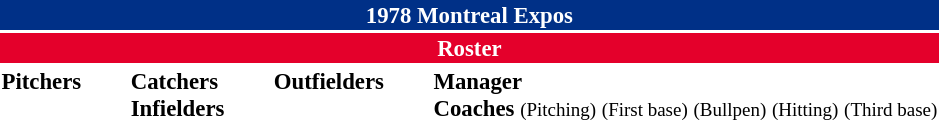<table class="toccolours" style="font-size: 95%;">
<tr>
<th colspan="10" style="background-color: #003087; color: #FFFFFF; text-align: center;">1978 Montreal Expos</th>
</tr>
<tr>
<td colspan="10" style="background-color: #E4002B; color: #FFFFFF; text-align: center;"><strong>Roster</strong></td>
</tr>
<tr>
<td valign="top"><strong>Pitchers</strong><br>















</td>
<td width="25px"></td>
<td valign="top"><strong>Catchers</strong><br>




<strong>Infielders</strong>








</td>
<td width="25px"></td>
<td valign="top"><strong>Outfielders</strong><br>



</td>
<td width="25px"></td>
<td valign="top"><strong>Manager</strong><br>
<strong>Coaches</strong>
 <small>(Pitching)</small>
 <small>(First base)</small>
 <small>(Bullpen)</small>
 <small>(Hitting)</small>
 <small>(Third base)</small></td>
</tr>
<tr>
</tr>
</table>
